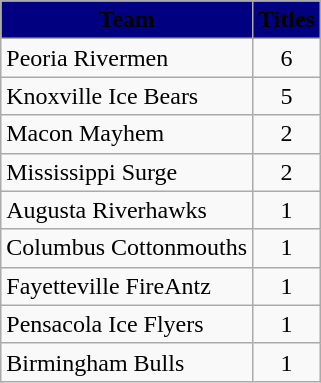<table class="wikitable">
<tr>
<th style="background:navy;"><span>Team</span></th>
<th style="background:navy;"><span>Titles</span></th>
</tr>
<tr>
<td>Peoria Rivermen</td>
<td align=center>6</td>
</tr>
<tr>
<td>Knoxville Ice Bears</td>
<td align=center>5</td>
</tr>
<tr>
<td>Macon Mayhem</td>
<td align=center>2</td>
</tr>
<tr>
<td>Mississippi Surge</td>
<td align=center>2</td>
</tr>
<tr>
<td>Augusta Riverhawks</td>
<td align=center>1</td>
</tr>
<tr>
<td>Columbus Cottonmouths</td>
<td align=center>1</td>
</tr>
<tr>
<td>Fayetteville FireAntz</td>
<td align=center>1</td>
</tr>
<tr>
<td>Pensacola Ice Flyers</td>
<td align=center>1</td>
</tr>
<tr>
<td>Birmingham Bulls</td>
<td align=center>1</td>
</tr>
</table>
